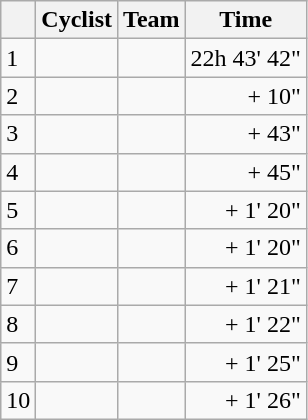<table class="wikitable">
<tr>
<th></th>
<th>Cyclist</th>
<th>Team</th>
<th>Time</th>
</tr>
<tr>
<td>1</td>
<td></td>
<td></td>
<td align="right">22h 43' 42"</td>
</tr>
<tr>
<td>2</td>
<td></td>
<td></td>
<td align="right">+ 10"</td>
</tr>
<tr>
<td>3</td>
<td></td>
<td></td>
<td align="right">+ 43"</td>
</tr>
<tr>
<td>4</td>
<td></td>
<td></td>
<td align="right">+ 45"</td>
</tr>
<tr>
<td>5</td>
<td></td>
<td></td>
<td align="right">+ 1' 20"</td>
</tr>
<tr>
<td>6</td>
<td></td>
<td></td>
<td align="right">+ 1' 20"</td>
</tr>
<tr>
<td>7</td>
<td></td>
<td></td>
<td align="right">+ 1' 21"</td>
</tr>
<tr>
<td>8</td>
<td></td>
<td></td>
<td align="right">+ 1' 22"</td>
</tr>
<tr>
<td>9</td>
<td></td>
<td></td>
<td align="right">+ 1' 25"</td>
</tr>
<tr>
<td>10</td>
<td></td>
<td></td>
<td align="right">+ 1' 26"</td>
</tr>
</table>
